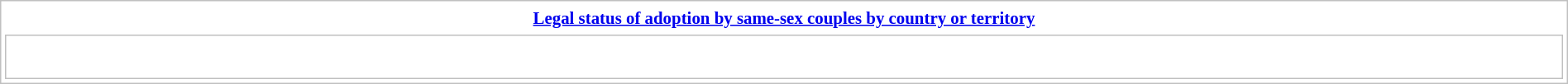<table class="collapsible collapsed" style="text-align: left; border: 1px solid silver; margin: 0.2em auto auto; width:100%; clear: both; padding: 1px;">
<tr>
<th style="font-size:87%; padding:0.2em 0.3em; text-align: center; "><span><a href='#'>Legal status of adoption by same-sex couples by country or territory</a></span></th>
</tr>
<tr>
<td style="border: solid 1px silver; padding: 8px;"><br><div></div></td>
</tr>
</table>
